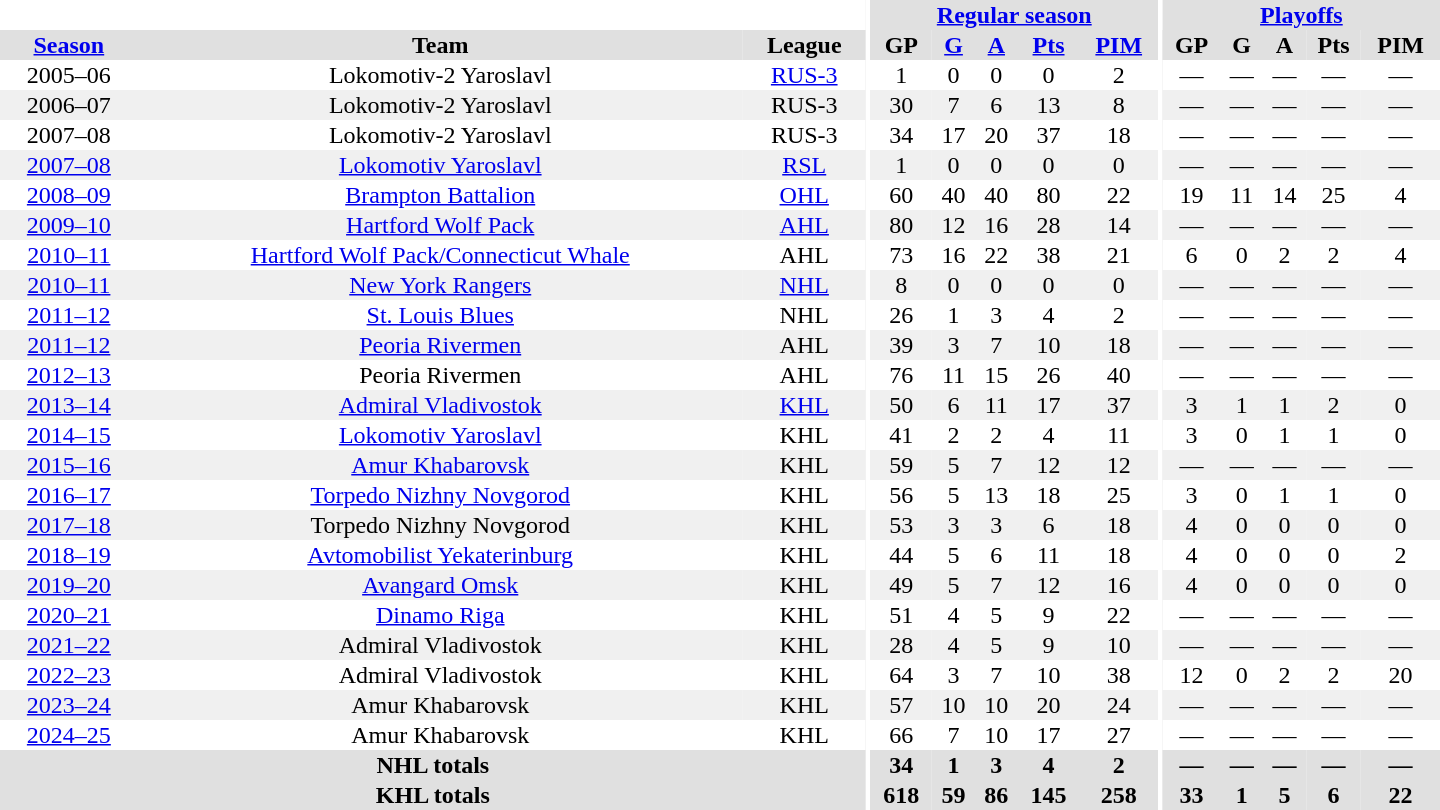<table border="0" cellpadding="1" cellspacing="0" style="text-align:center; width:60em">
<tr bgcolor="#e0e0e0">
<th colspan="3" bgcolor="#ffffff"></th>
<th rowspan="100" bgcolor="#ffffff"></th>
<th colspan="5"><a href='#'>Regular season</a></th>
<th rowspan="100" bgcolor="#ffffff"></th>
<th colspan="5"><a href='#'>Playoffs</a></th>
</tr>
<tr bgcolor="#e0e0e0">
<th><a href='#'>Season</a></th>
<th>Team</th>
<th>League</th>
<th>GP</th>
<th><a href='#'>G</a></th>
<th><a href='#'>A</a></th>
<th><a href='#'>Pts</a></th>
<th><a href='#'>PIM</a></th>
<th>GP</th>
<th>G</th>
<th>A</th>
<th>Pts</th>
<th>PIM</th>
</tr>
<tr>
<td>2005–06</td>
<td>Lokomotiv-2 Yaroslavl</td>
<td><a href='#'>RUS-3</a></td>
<td>1</td>
<td>0</td>
<td>0</td>
<td>0</td>
<td>2</td>
<td>—</td>
<td>—</td>
<td>—</td>
<td>—</td>
<td>—</td>
</tr>
<tr bgcolor="#f0f0f0">
<td>2006–07</td>
<td>Lokomotiv-2 Yaroslavl</td>
<td>RUS-3</td>
<td>30</td>
<td>7</td>
<td>6</td>
<td>13</td>
<td>8</td>
<td>—</td>
<td>—</td>
<td>—</td>
<td>—</td>
<td>—</td>
</tr>
<tr>
<td>2007–08</td>
<td>Lokomotiv-2 Yaroslavl</td>
<td>RUS-3</td>
<td>34</td>
<td>17</td>
<td>20</td>
<td>37</td>
<td>18</td>
<td>—</td>
<td>—</td>
<td>—</td>
<td>—</td>
<td>—</td>
</tr>
<tr bgcolor="#f0f0f0">
<td><a href='#'>2007–08</a></td>
<td><a href='#'>Lokomotiv Yaroslavl</a></td>
<td><a href='#'>RSL</a></td>
<td>1</td>
<td>0</td>
<td>0</td>
<td>0</td>
<td>0</td>
<td>—</td>
<td>—</td>
<td>—</td>
<td>—</td>
<td>—</td>
</tr>
<tr>
<td><a href='#'>2008–09</a></td>
<td><a href='#'>Brampton Battalion</a></td>
<td><a href='#'>OHL</a></td>
<td>60</td>
<td>40</td>
<td>40</td>
<td>80</td>
<td>22</td>
<td>19</td>
<td>11</td>
<td>14</td>
<td>25</td>
<td>4</td>
</tr>
<tr bgcolor="#f0f0f0">
<td><a href='#'>2009–10</a></td>
<td><a href='#'>Hartford Wolf Pack</a></td>
<td><a href='#'>AHL</a></td>
<td>80</td>
<td>12</td>
<td>16</td>
<td>28</td>
<td>14</td>
<td>—</td>
<td>—</td>
<td>—</td>
<td>—</td>
<td>—</td>
</tr>
<tr>
<td><a href='#'>2010–11</a></td>
<td><a href='#'>Hartford Wolf Pack/Connecticut Whale</a></td>
<td>AHL</td>
<td>73</td>
<td>16</td>
<td>22</td>
<td>38</td>
<td>21</td>
<td>6</td>
<td>0</td>
<td>2</td>
<td>2</td>
<td>4</td>
</tr>
<tr bgcolor="#f0f0f0">
<td><a href='#'>2010–11</a></td>
<td><a href='#'>New York Rangers</a></td>
<td><a href='#'>NHL</a></td>
<td>8</td>
<td>0</td>
<td>0</td>
<td>0</td>
<td>0</td>
<td>—</td>
<td>—</td>
<td>—</td>
<td>—</td>
<td>—</td>
</tr>
<tr>
<td><a href='#'>2011–12</a></td>
<td><a href='#'>St. Louis Blues</a></td>
<td>NHL</td>
<td>26</td>
<td>1</td>
<td>3</td>
<td>4</td>
<td>2</td>
<td>—</td>
<td>—</td>
<td>—</td>
<td>—</td>
<td>—</td>
</tr>
<tr bgcolor="#f0f0f0">
<td><a href='#'>2011–12</a></td>
<td><a href='#'>Peoria Rivermen</a></td>
<td>AHL</td>
<td>39</td>
<td>3</td>
<td>7</td>
<td>10</td>
<td>18</td>
<td>—</td>
<td>—</td>
<td>—</td>
<td>—</td>
<td>—</td>
</tr>
<tr>
<td><a href='#'>2012–13</a></td>
<td>Peoria Rivermen</td>
<td>AHL</td>
<td>76</td>
<td>11</td>
<td>15</td>
<td>26</td>
<td>40</td>
<td>—</td>
<td>—</td>
<td>—</td>
<td>—</td>
<td>—</td>
</tr>
<tr bgcolor="#f0f0f0">
<td><a href='#'>2013–14</a></td>
<td><a href='#'>Admiral Vladivostok</a></td>
<td><a href='#'>KHL</a></td>
<td>50</td>
<td>6</td>
<td>11</td>
<td>17</td>
<td>37</td>
<td>3</td>
<td>1</td>
<td>1</td>
<td>2</td>
<td>0</td>
</tr>
<tr>
<td><a href='#'>2014–15</a></td>
<td><a href='#'>Lokomotiv Yaroslavl</a></td>
<td>KHL</td>
<td>41</td>
<td>2</td>
<td>2</td>
<td>4</td>
<td>11</td>
<td>3</td>
<td>0</td>
<td>1</td>
<td>1</td>
<td>0</td>
</tr>
<tr bgcolor="#f0f0f0">
<td><a href='#'>2015–16</a></td>
<td><a href='#'>Amur Khabarovsk</a></td>
<td>KHL</td>
<td>59</td>
<td>5</td>
<td>7</td>
<td>12</td>
<td>12</td>
<td>—</td>
<td>—</td>
<td>—</td>
<td>—</td>
<td>—</td>
</tr>
<tr>
<td><a href='#'>2016–17</a></td>
<td><a href='#'>Torpedo Nizhny Novgorod</a></td>
<td>KHL</td>
<td>56</td>
<td>5</td>
<td>13</td>
<td>18</td>
<td>25</td>
<td>3</td>
<td>0</td>
<td>1</td>
<td>1</td>
<td>0</td>
</tr>
<tr bgcolor="#f0f0f0">
<td><a href='#'>2017–18</a></td>
<td>Torpedo Nizhny Novgorod</td>
<td>KHL</td>
<td>53</td>
<td>3</td>
<td>3</td>
<td>6</td>
<td>18</td>
<td>4</td>
<td>0</td>
<td>0</td>
<td>0</td>
<td>0</td>
</tr>
<tr>
<td><a href='#'>2018–19</a></td>
<td><a href='#'>Avtomobilist Yekaterinburg</a></td>
<td>KHL</td>
<td>44</td>
<td>5</td>
<td>6</td>
<td>11</td>
<td>18</td>
<td>4</td>
<td>0</td>
<td>0</td>
<td>0</td>
<td>2</td>
</tr>
<tr bgcolor="#f0f0f0">
<td><a href='#'>2019–20</a></td>
<td><a href='#'>Avangard Omsk</a></td>
<td>KHL</td>
<td>49</td>
<td>5</td>
<td>7</td>
<td>12</td>
<td>16</td>
<td>4</td>
<td>0</td>
<td>0</td>
<td>0</td>
<td>0</td>
</tr>
<tr>
<td><a href='#'>2020–21</a></td>
<td><a href='#'>Dinamo Riga</a></td>
<td>KHL</td>
<td>51</td>
<td>4</td>
<td>5</td>
<td>9</td>
<td>22</td>
<td>—</td>
<td>—</td>
<td>—</td>
<td>—</td>
<td>—</td>
</tr>
<tr bgcolor="#f0f0f0">
<td><a href='#'>2021–22</a></td>
<td>Admiral Vladivostok</td>
<td>KHL</td>
<td>28</td>
<td>4</td>
<td>5</td>
<td>9</td>
<td>10</td>
<td>—</td>
<td>—</td>
<td>—</td>
<td>—</td>
<td>—</td>
</tr>
<tr>
<td><a href='#'>2022–23</a></td>
<td>Admiral Vladivostok</td>
<td>KHL</td>
<td>64</td>
<td>3</td>
<td>7</td>
<td>10</td>
<td>38</td>
<td>12</td>
<td>0</td>
<td>2</td>
<td>2</td>
<td>20</td>
</tr>
<tr bgcolor="#f0f0f0">
<td><a href='#'>2023–24</a></td>
<td>Amur Khabarovsk</td>
<td>KHL</td>
<td>57</td>
<td>10</td>
<td>10</td>
<td>20</td>
<td>24</td>
<td>—</td>
<td>—</td>
<td>—</td>
<td>—</td>
<td>—</td>
</tr>
<tr>
<td><a href='#'>2024–25</a></td>
<td>Amur Khabarovsk</td>
<td>KHL</td>
<td>66</td>
<td>7</td>
<td>10</td>
<td>17</td>
<td>27</td>
<td>—</td>
<td>—</td>
<td>—</td>
<td>—</td>
<td>—</td>
</tr>
<tr bgcolor="#e0e0e0">
<th colspan="3">NHL totals</th>
<th>34</th>
<th>1</th>
<th>3</th>
<th>4</th>
<th>2</th>
<th>—</th>
<th>—</th>
<th>—</th>
<th>—</th>
<th>—</th>
</tr>
<tr bgcolor="#e0e0e0">
<th colspan="3">KHL totals</th>
<th>618</th>
<th>59</th>
<th>86</th>
<th>145</th>
<th>258</th>
<th>33</th>
<th>1</th>
<th>5</th>
<th>6</th>
<th>22</th>
</tr>
</table>
